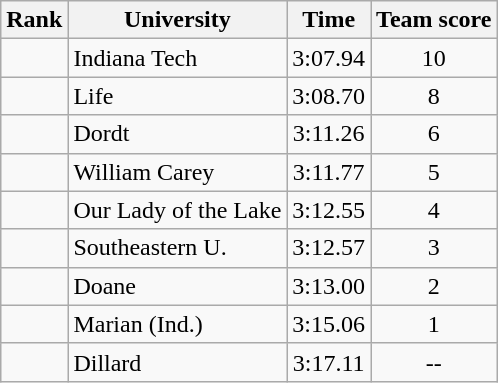<table class="wikitable sortable" style="text-align:center">
<tr>
<th>Rank</th>
<th>University</th>
<th>Time</th>
<th>Team score</th>
</tr>
<tr>
<td></td>
<td align=left>Indiana Tech</td>
<td>3:07.94</td>
<td>10</td>
</tr>
<tr>
<td></td>
<td align=left>Life</td>
<td>3:08.70</td>
<td>8</td>
</tr>
<tr>
<td></td>
<td align=left>Dordt</td>
<td>3:11.26</td>
<td>6</td>
</tr>
<tr>
<td></td>
<td align=left>William Carey</td>
<td>3:11.77</td>
<td>5</td>
</tr>
<tr>
<td></td>
<td align=left>Our Lady of the Lake</td>
<td>3:12.55</td>
<td>4</td>
</tr>
<tr>
<td></td>
<td align=left>Southeastern U.</td>
<td>3:12.57</td>
<td>3</td>
</tr>
<tr>
<td></td>
<td align=left>Doane</td>
<td>3:13.00</td>
<td>2</td>
</tr>
<tr>
<td></td>
<td align=left>Marian (Ind.)</td>
<td>3:15.06</td>
<td>1</td>
</tr>
<tr>
<td></td>
<td align=left>Dillard</td>
<td>3:17.11</td>
<td>--</td>
</tr>
</table>
